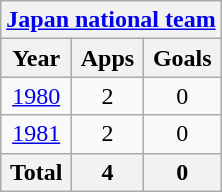<table class="wikitable" style="text-align:center">
<tr>
<th colspan=3><a href='#'>Japan national team</a></th>
</tr>
<tr>
<th>Year</th>
<th>Apps</th>
<th>Goals</th>
</tr>
<tr>
<td><a href='#'>1980</a></td>
<td>2</td>
<td>0</td>
</tr>
<tr>
<td><a href='#'>1981</a></td>
<td>2</td>
<td>0</td>
</tr>
<tr>
<th>Total</th>
<th>4</th>
<th>0</th>
</tr>
</table>
